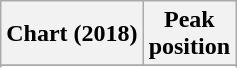<table class="wikitable sortable plainrowheaders">
<tr>
<th>Chart (2018)</th>
<th>Peak<br>position</th>
</tr>
<tr>
</tr>
<tr>
</tr>
<tr>
</tr>
</table>
